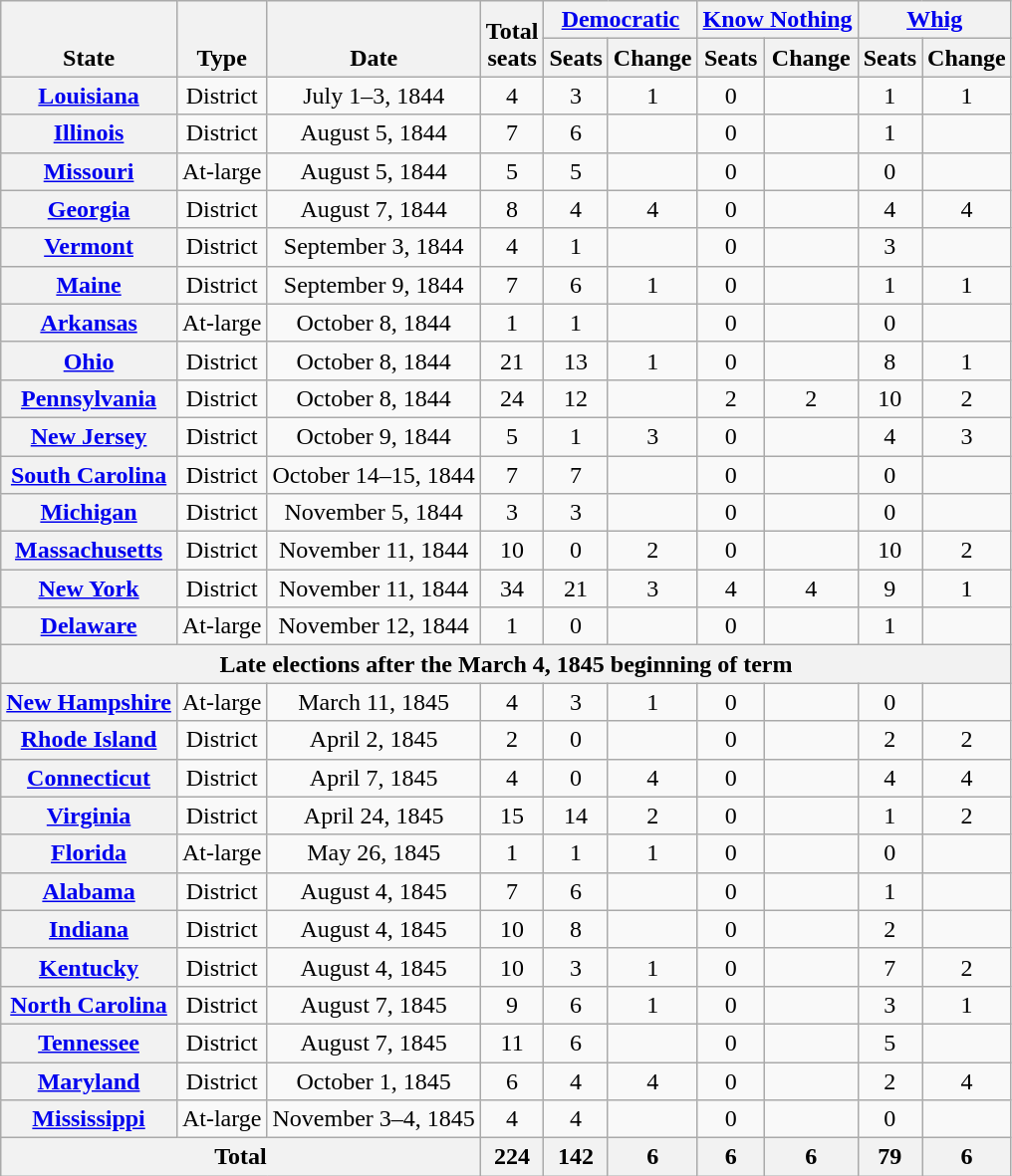<table class="wikitable sortable" style="text-align:center">
<tr valign=bottom>
<th rowspan=2>State</th>
<th rowspan=2>Type</th>
<th rowspan=2>Date</th>
<th rowspan=2>Total<br>seats</th>
<th colspan=2 ><a href='#'>Democratic</a></th>
<th colspan=2 ><a href='#'>Know Nothing</a></th>
<th colspan=2 ><a href='#'>Whig</a></th>
</tr>
<tr>
<th>Seats</th>
<th>Change</th>
<th>Seats</th>
<th>Change</th>
<th>Seats</th>
<th>Change</th>
</tr>
<tr>
<th><a href='#'>Louisiana</a></th>
<td>District</td>
<td>July 1–3, 1844</td>
<td>4</td>
<td>3</td>
<td>1</td>
<td>0</td>
<td></td>
<td>1</td>
<td>1</td>
</tr>
<tr>
<th><a href='#'>Illinois</a></th>
<td>District</td>
<td>August 5, 1844</td>
<td>7</td>
<td>6</td>
<td></td>
<td>0</td>
<td></td>
<td>1</td>
<td></td>
</tr>
<tr>
<th><a href='#'>Missouri</a></th>
<td>At-large</td>
<td>August 5, 1844</td>
<td>5</td>
<td>5</td>
<td></td>
<td>0</td>
<td></td>
<td>0</td>
<td></td>
</tr>
<tr>
<th><a href='#'>Georgia</a></th>
<td>District</td>
<td>August 7, 1844</td>
<td>8</td>
<td>4</td>
<td>4</td>
<td>0</td>
<td></td>
<td>4</td>
<td>4</td>
</tr>
<tr>
<th><a href='#'>Vermont</a></th>
<td>District</td>
<td>September 3, 1844</td>
<td>4</td>
<td>1</td>
<td></td>
<td>0</td>
<td></td>
<td>3</td>
<td></td>
</tr>
<tr>
<th><a href='#'>Maine</a></th>
<td>District</td>
<td>September 9, 1844</td>
<td>7</td>
<td>6</td>
<td>1</td>
<td>0</td>
<td></td>
<td>1</td>
<td>1</td>
</tr>
<tr>
<th><a href='#'>Arkansas</a></th>
<td>At-large</td>
<td>October 8, 1844</td>
<td>1</td>
<td>1</td>
<td></td>
<td>0</td>
<td></td>
<td>0</td>
<td></td>
</tr>
<tr>
<th><a href='#'>Ohio</a></th>
<td>District</td>
<td>October 8, 1844</td>
<td>21</td>
<td>13</td>
<td>1</td>
<td>0</td>
<td></td>
<td>8</td>
<td>1</td>
</tr>
<tr>
<th><a href='#'>Pennsylvania</a></th>
<td>District</td>
<td>October 8, 1844</td>
<td>24</td>
<td>12</td>
<td></td>
<td>2</td>
<td>2</td>
<td>10</td>
<td>2</td>
</tr>
<tr>
<th><a href='#'>New Jersey</a></th>
<td>District</td>
<td>October 9, 1844</td>
<td>5</td>
<td>1</td>
<td>3</td>
<td>0</td>
<td></td>
<td>4</td>
<td>3</td>
</tr>
<tr>
<th><a href='#'>South Carolina</a></th>
<td>District</td>
<td>October 14–15, 1844</td>
<td>7</td>
<td>7</td>
<td></td>
<td>0</td>
<td></td>
<td>0</td>
<td></td>
</tr>
<tr>
<th><a href='#'>Michigan</a></th>
<td>District</td>
<td>November 5, 1844</td>
<td>3</td>
<td>3</td>
<td></td>
<td>0</td>
<td></td>
<td>0</td>
<td></td>
</tr>
<tr>
<th><a href='#'>Massachusetts</a></th>
<td>District</td>
<td>November 11, 1844</td>
<td>10</td>
<td>0</td>
<td>2</td>
<td>0</td>
<td></td>
<td>10</td>
<td>2</td>
</tr>
<tr>
<th><a href='#'>New York</a></th>
<td>District</td>
<td>November 11, 1844</td>
<td>34</td>
<td>21</td>
<td>3</td>
<td>4</td>
<td>4</td>
<td>9</td>
<td>1</td>
</tr>
<tr>
<th><a href='#'>Delaware</a></th>
<td>At-large</td>
<td>November 12, 1844</td>
<td>1</td>
<td>0</td>
<td></td>
<td>0</td>
<td></td>
<td>1</td>
<td></td>
</tr>
<tr>
<th colspan=10>Late elections after the March 4, 1845 beginning of term</th>
</tr>
<tr>
<th><a href='#'>New Hampshire</a></th>
<td>At-large</td>
<td>March 11, 1845</td>
<td>4</td>
<td>3</td>
<td>1</td>
<td>0</td>
<td></td>
<td>0</td>
<td></td>
</tr>
<tr>
<th><a href='#'>Rhode Island</a></th>
<td>District</td>
<td>April 2, 1845</td>
<td>2</td>
<td>0</td>
<td></td>
<td>0</td>
<td></td>
<td>2</td>
<td>2</td>
</tr>
<tr>
<th><a href='#'>Connecticut</a></th>
<td>District</td>
<td>April 7, 1845</td>
<td>4</td>
<td>0</td>
<td>4</td>
<td>0</td>
<td></td>
<td>4</td>
<td>4</td>
</tr>
<tr>
<th><a href='#'>Virginia</a></th>
<td>District</td>
<td>April 24, 1845</td>
<td>15</td>
<td>14</td>
<td>2</td>
<td>0</td>
<td></td>
<td>1</td>
<td>2</td>
</tr>
<tr>
<th><a href='#'>Florida</a></th>
<td>At-large</td>
<td>May 26, 1845</td>
<td>1</td>
<td>1</td>
<td>1</td>
<td>0</td>
<td></td>
<td>0</td>
<td></td>
</tr>
<tr>
<th><a href='#'>Alabama</a></th>
<td>District</td>
<td>August 4, 1845</td>
<td>7</td>
<td>6</td>
<td></td>
<td>0</td>
<td></td>
<td>1</td>
<td></td>
</tr>
<tr>
<th><a href='#'>Indiana</a></th>
<td>District</td>
<td>August 4, 1845</td>
<td>10</td>
<td>8</td>
<td></td>
<td>0</td>
<td></td>
<td>2</td>
<td></td>
</tr>
<tr>
<th><a href='#'>Kentucky</a></th>
<td>District</td>
<td>August 4, 1845</td>
<td>10</td>
<td>3</td>
<td>1</td>
<td>0</td>
<td></td>
<td>7</td>
<td>2</td>
</tr>
<tr>
<th><a href='#'>North Carolina</a></th>
<td>District</td>
<td>August 7, 1845</td>
<td>9</td>
<td>6</td>
<td>1</td>
<td>0</td>
<td></td>
<td>3</td>
<td>1</td>
</tr>
<tr>
<th><a href='#'>Tennessee</a></th>
<td>District</td>
<td>August 7, 1845</td>
<td>11</td>
<td>6</td>
<td></td>
<td>0</td>
<td></td>
<td>5</td>
<td></td>
</tr>
<tr>
<th><a href='#'>Maryland</a></th>
<td>District</td>
<td>October 1, 1845</td>
<td>6</td>
<td>4</td>
<td>4</td>
<td>0</td>
<td></td>
<td>2</td>
<td>4</td>
</tr>
<tr>
<th><a href='#'>Mississippi</a></th>
<td>At-large</td>
<td>November 3–4, 1845</td>
<td>4</td>
<td>4</td>
<td></td>
<td>0</td>
<td></td>
<td>0</td>
<td></td>
</tr>
<tr>
<th colspan=3>Total</th>
<th>224</th>
<th>142<br></th>
<th>6</th>
<th>6<br></th>
<th>6</th>
<th>79<br></th>
<th>6</th>
</tr>
</table>
